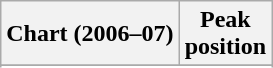<table class="wikitable sortable plainrowheaders" style="text-align:center">
<tr>
<th scope="col">Chart (2006–07)</th>
<th scope="col">Peak<br>position</th>
</tr>
<tr>
</tr>
<tr>
</tr>
<tr>
</tr>
<tr>
</tr>
<tr>
</tr>
<tr>
</tr>
<tr>
</tr>
<tr>
</tr>
<tr>
</tr>
</table>
